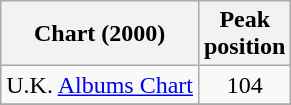<table class="wikitable sortable">
<tr>
<th align="center">Chart (2000)</th>
<th align="center">Peak<br>position</th>
</tr>
<tr>
<td align="left">U.K. <a href='#'>Albums Chart</a></td>
<td align="center">104</td>
</tr>
<tr>
</tr>
</table>
